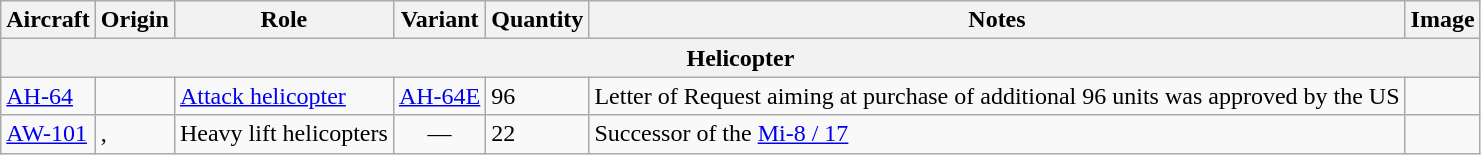<table class="wikitable">
<tr>
<th>Aircraft</th>
<th>Origin</th>
<th>Role</th>
<th>Variant</th>
<th>Quantity</th>
<th>Notes</th>
<th>Image</th>
</tr>
<tr>
<th colspan="7">Helicopter</th>
</tr>
<tr>
<td><a href='#'>AH-64</a></td>
<td></td>
<td><a href='#'>Attack helicopter</a></td>
<td><a href='#'>AH-64E</a></td>
<td>96 </td>
<td>Letter of Request aiming at purchase of additional 96 units was approved by the US</td>
<td></td>
</tr>
<tr>
<td><a href='#'>AW-101</a></td>
<td>,<br></td>
<td>Heavy lift helicopters</td>
<td style="text-align: center;">—</td>
<td>22</td>
<td>Successor of the <a href='#'>Mi-8 / 17</a></td>
<td></td>
</tr>
</table>
